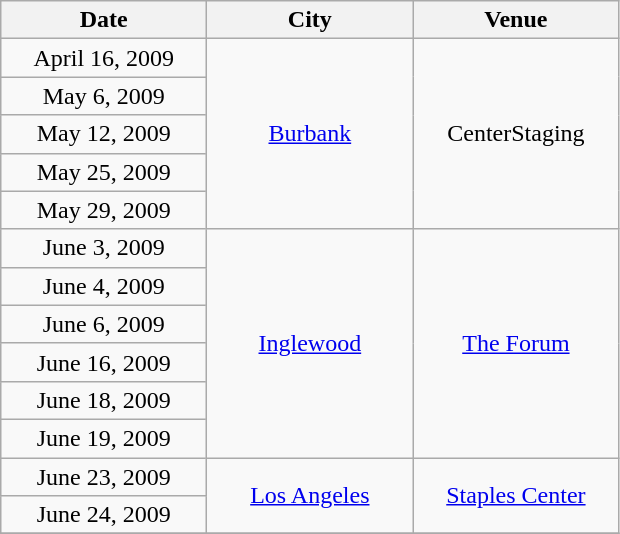<table class="wikitable" style="text-align:center;">
<tr>
<th style="width:130px;">Date</th>
<th style="width:130px;">City</th>
<th style="width:130px;">Venue</th>
</tr>
<tr>
<td>April 16, 2009</td>
<td rowspan="5"><a href='#'>Burbank</a></td>
<td rowspan="5">CenterStaging</td>
</tr>
<tr>
<td>May 6, 2009</td>
</tr>
<tr>
<td>May 12, 2009</td>
</tr>
<tr>
<td>May 25, 2009</td>
</tr>
<tr>
<td>May 29, 2009</td>
</tr>
<tr>
<td>June 3, 2009</td>
<td rowspan="6"><a href='#'>Inglewood</a></td>
<td rowspan="6"><a href='#'>The Forum</a></td>
</tr>
<tr>
<td>June 4, 2009</td>
</tr>
<tr>
<td>June 6, 2009</td>
</tr>
<tr>
<td>June 16, 2009</td>
</tr>
<tr>
<td>June 18, 2009</td>
</tr>
<tr>
<td>June 19, 2009</td>
</tr>
<tr>
<td>June 23, 2009</td>
<td rowspan="2"><a href='#'>Los Angeles</a></td>
<td rowspan="2"><a href='#'>Staples Center</a></td>
</tr>
<tr>
<td>June 24, 2009</td>
</tr>
<tr>
</tr>
</table>
